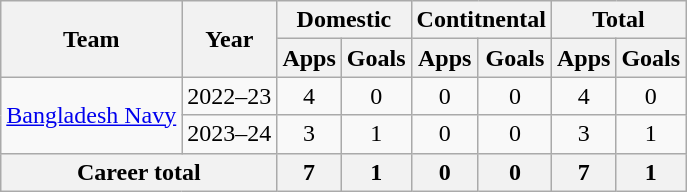<table class="wikitable" style="text-align:center;">
<tr>
<th rowspan=2>Team</th>
<th rowspan=2>Year</th>
<th colspan=2>Domestic</th>
<th colspan=2>Contitnental</th>
<th colspan=2>Total</th>
</tr>
<tr>
<th>Apps</th>
<th>Goals</th>
<th>Apps</th>
<th>Goals</th>
<th>Apps</th>
<th>Goals</th>
</tr>
<tr>
<td rowspan=2><a href='#'>Bangladesh Navy</a></td>
<td>2022–23</td>
<td>4</td>
<td>0</td>
<td>0</td>
<td>0</td>
<td>4</td>
<td>0</td>
</tr>
<tr>
<td>2023–24</td>
<td>3</td>
<td>1</td>
<td>0</td>
<td>0</td>
<td>3</td>
<td>1</td>
</tr>
<tr>
<th colspan="2">Career total</th>
<th>7</th>
<th>1</th>
<th>0</th>
<th>0</th>
<th>7</th>
<th>1</th>
</tr>
</table>
